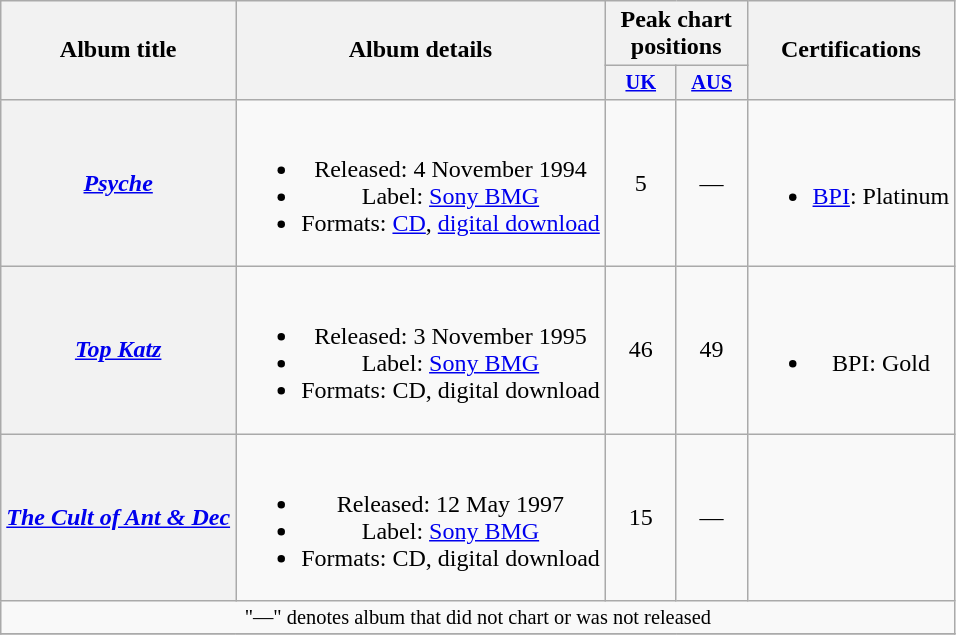<table class="wikitable plainrowheaders" style="text-align:center;">
<tr>
<th scope="col" rowspan="2">Album title</th>
<th scope="col" rowspan="2">Album details</th>
<th scope="col" colspan="2">Peak chart positions</th>
<th scope="col" rowspan="2">Certifications</th>
</tr>
<tr>
<th scope="col" style="width:3em;font-size:85%;"><a href='#'>UK</a><br></th>
<th scope="col" style="width:3em;font-size:85%;"><a href='#'>AUS</a><br></th>
</tr>
<tr>
<th scope="row"><em><a href='#'>Psyche</a></em></th>
<td><br><ul><li>Released: 4 November 1994</li><li>Label: <a href='#'>Sony BMG</a></li><li>Formats: <a href='#'>CD</a>, <a href='#'>digital download</a></li></ul></td>
<td>5</td>
<td>—</td>
<td><br><ul><li><a href='#'>BPI</a>: Platinum</li></ul></td>
</tr>
<tr>
<th scope="row"><em><a href='#'>Top Katz</a></em></th>
<td><br><ul><li>Released: 3 November 1995</li><li>Label: <a href='#'>Sony BMG</a></li><li>Formats: CD, digital download</li></ul></td>
<td>46</td>
<td>49</td>
<td><br><ul><li>BPI: Gold</li></ul></td>
</tr>
<tr>
<th scope="row"><em><a href='#'>The Cult of Ant & Dec</a></em></th>
<td><br><ul><li>Released: 12 May 1997</li><li>Label: <a href='#'>Sony BMG</a></li><li>Formats: CD, digital download</li></ul></td>
<td>15</td>
<td>—</td>
<td></td>
</tr>
<tr>
<td colspan="18" style="text-align:center; font-size:85%;">"—" denotes album that did not chart or was not released</td>
</tr>
<tr>
</tr>
</table>
